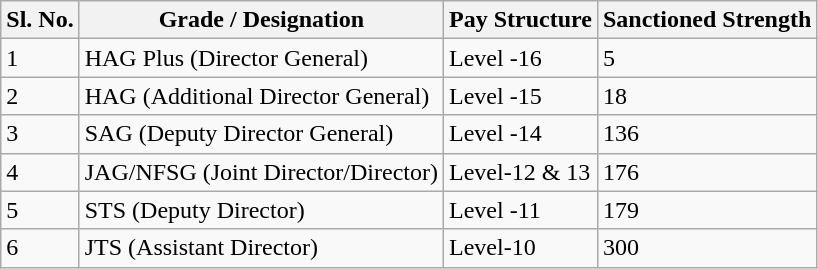<table class="wikitable">
<tr>
<th>Sl. No.</th>
<th>Grade / Designation</th>
<th>Pay Structure</th>
<th>Sanctioned Strength</th>
</tr>
<tr>
<td>1</td>
<td>HAG Plus (Director General)</td>
<td>Level -16</td>
<td>5</td>
</tr>
<tr>
<td>2</td>
<td>HAG (Additional Director General)</td>
<td>Level -15</td>
<td>18</td>
</tr>
<tr>
<td>3</td>
<td>SAG (Deputy Director General)</td>
<td>Level -14</td>
<td>136</td>
</tr>
<tr>
<td>4</td>
<td>JAG/NFSG (Joint Director/Director)</td>
<td>Level-12 & 13</td>
<td>176</td>
</tr>
<tr>
<td>5</td>
<td>STS (Deputy Director)</td>
<td>Level -11</td>
<td>179</td>
</tr>
<tr>
<td>6</td>
<td>JTS (Assistant Director)</td>
<td>Level-10</td>
<td>300</td>
</tr>
</table>
